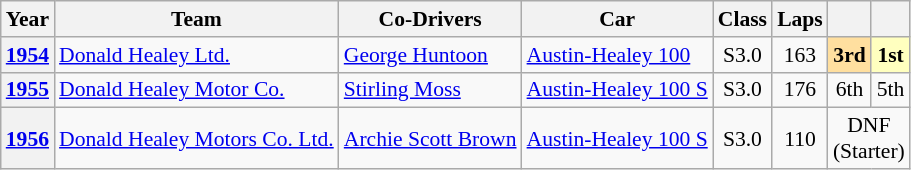<table class="wikitable" style="text-align:center; font-size:90%">
<tr>
<th>Year</th>
<th>Team</th>
<th>Co-Drivers</th>
<th>Car</th>
<th>Class</th>
<th>Laps</th>
<th></th>
<th></th>
</tr>
<tr>
<th><a href='#'>1954</a></th>
<td align=left> <a href='#'>Donald Healey Ltd.</a></td>
<td align=left> <a href='#'>George Huntoon</a></td>
<td align=left><a href='#'>Austin-Healey 100</a></td>
<td>S3.0</td>
<td>163</td>
<td style="background:#ffdf9f;"><strong>3rd</strong></td>
<td style="background:#ffffbf;"><strong>1st</strong></td>
</tr>
<tr>
<th><a href='#'>1955</a></th>
<td align=left> <a href='#'>Donald Healey Motor Co.</a></td>
<td align=left> <a href='#'>Stirling Moss</a></td>
<td align=left><a href='#'>Austin-Healey 100 S</a></td>
<td>S3.0</td>
<td>176</td>
<td>6th</td>
<td>5th</td>
</tr>
<tr>
<th><a href='#'>1956</a></th>
<td align=left> <a href='#'>Donald Healey Motors Co. Ltd.</a></td>
<td align=left> <a href='#'>Archie Scott Brown</a></td>
<td align=left><a href='#'>Austin-Healey 100 S</a></td>
<td>S3.0</td>
<td>110</td>
<td colspan=2>DNF<br>(Starter)</td>
</tr>
</table>
